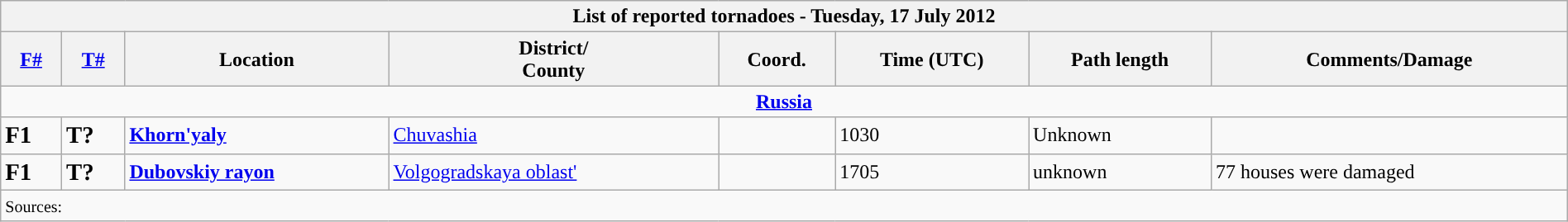<table class="wikitable collapsible" width="100%">
<tr>
<th colspan="8">List of reported tornadoes - Tuesday, 17 July 2012</th>
</tr>
<tr>
<th><a href='#'>F#</a></th>
<th><a href='#'>T#</a></th>
<th>Location</th>
<th>District/<br>County</th>
<th>Coord.</th>
<th>Time (UTC)</th>
<th>Path length</th>
<th>Comments/Damage</th>
</tr>
<tr>
<td colspan="8" align=center><strong><a href='#'>Russia</a></strong></td>
</tr>
<tr>
<td><big><strong>F1</strong></big></td>
<td><big><strong>T?</strong></big></td>
<td><strong><a href='#'>Khorn'yaly</a></strong></td>
<td><a href='#'>Chuvashia</a></td>
<td></td>
<td>1030</td>
<td>Unknown</td>
<td></td>
</tr>
<tr>
<td><big><strong>F1</strong></big></td>
<td><big><strong>T?</strong></big></td>
<td><strong><a href='#'>Dubovskiy rayon</a></strong></td>
<td><a href='#'>Volgogradskaya oblast'</a></td>
<td></td>
<td>1705</td>
<td>unknown</td>
<td>77 houses were damaged</td>
</tr>
<tr>
<td colspan="8"><small>Sources:  </small></td>
</tr>
</table>
